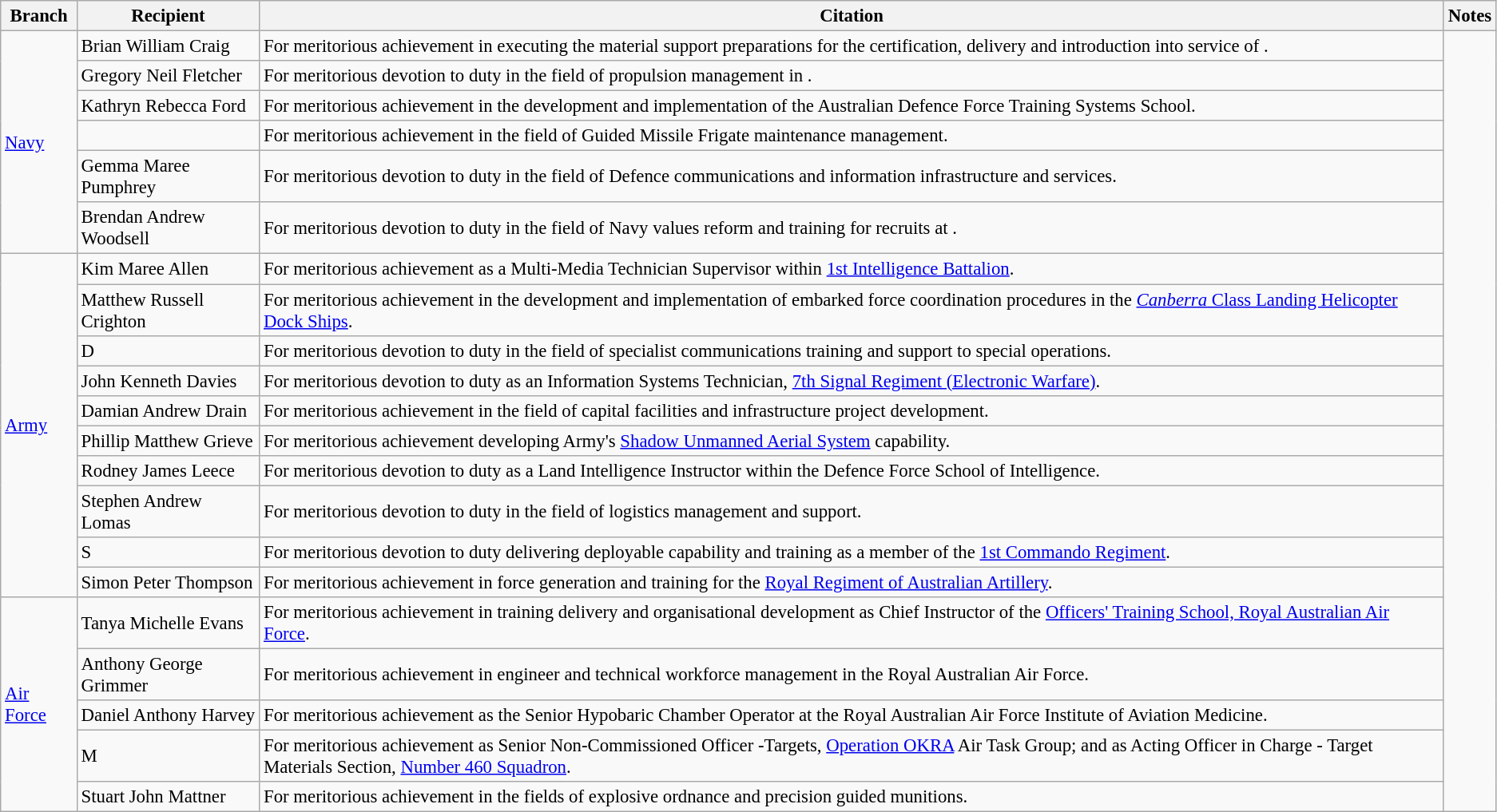<table class="wikitable" style="font-size:95%;">
<tr>
<th>Branch</th>
<th>Recipient</th>
<th>Citation</th>
<th>Notes</th>
</tr>
<tr>
<td rowspan=6><a href='#'>Navy</a></td>
<td> Brian William Craig</td>
<td>For meritorious achievement in executing the material support preparations for the certification, delivery and introduction into service of .</td>
<td rowspan=21></td>
</tr>
<tr>
<td> Gregory Neil Fletcher</td>
<td>For meritorious devotion to duty in the field of propulsion management in .</td>
</tr>
<tr>
<td> Kathryn Rebecca Ford </td>
<td>For meritorious achievement in the development and implementation of the Australian Defence Force Training Systems School.</td>
</tr>
<tr>
<td></td>
<td>For meritorious achievement in the field of Guided Missile Frigate maintenance management.</td>
</tr>
<tr>
<td> Gemma Maree Pumphrey </td>
<td>For meritorious devotion to duty in the field of Defence communications and information infrastructure and services.</td>
</tr>
<tr>
<td> Brendan Andrew Woodsell </td>
<td>For meritorious devotion to duty in the field of Navy values reform and training for recruits at .</td>
</tr>
<tr>
<td rowspan=10><a href='#'>Army</a></td>
<td> Kim Maree Allen</td>
<td>For meritorious achievement as a Multi-Media Technician Supervisor within <a href='#'>1st Intelligence Battalion</a>.</td>
</tr>
<tr>
<td> Matthew Russell Crighton</td>
<td>For meritorious achievement in the development and implementation of embarked force coordination procedures in the <a href='#'><em>Canberra</em> Class Landing Helicopter Dock Ships</a>.</td>
</tr>
<tr>
<td> D</td>
<td>For meritorious devotion to duty in the field of specialist communications training and support to special operations.</td>
</tr>
<tr>
<td> John Kenneth Davies</td>
<td>For meritorious devotion to duty as an Information Systems Technician, <a href='#'>7th Signal Regiment (Electronic Warfare)</a>.</td>
</tr>
<tr>
<td> Damian Andrew Drain</td>
<td>For meritorious achievement in the field of capital facilities and infrastructure project development.</td>
</tr>
<tr>
<td> Phillip Matthew Grieve</td>
<td>For meritorious achievement developing Army's <a href='#'>Shadow Unmanned Aerial System</a> capability.</td>
</tr>
<tr>
<td> Rodney James Leece</td>
<td>For meritorious devotion to duty as a Land Intelligence Instructor within the Defence Force School of Intelligence.</td>
</tr>
<tr>
<td> Stephen Andrew Lomas</td>
<td>For meritorious devotion to duty in the field of logistics management and support.</td>
</tr>
<tr>
<td> S</td>
<td>For meritorious devotion to duty delivering deployable capability and training as a member of the <a href='#'>1st Commando Regiment</a>.</td>
</tr>
<tr>
<td> Simon Peter Thompson</td>
<td>For meritorious achievement in force generation and training for the <a href='#'>Royal Regiment of Australian Artillery</a>.</td>
</tr>
<tr>
<td rowspan=5><a href='#'>Air Force</a></td>
<td> Tanya Michelle Evans</td>
<td>For meritorious achievement in training delivery and organisational development as Chief Instructor of the <a href='#'>Officers' Training School, Royal Australian Air Force</a>.</td>
</tr>
<tr>
<td> Anthony George Grimmer</td>
<td>For meritorious achievement in engineer and technical workforce management in the Royal Australian Air Force.</td>
</tr>
<tr>
<td> Daniel Anthony Harvey</td>
<td>For meritorious achievement as the Senior Hypobaric Chamber Operator at the Royal Australian Air Force Institute of Aviation Medicine.</td>
</tr>
<tr>
<td> M</td>
<td>For meritorious achievement as Senior Non-Commissioned Officer -Targets, <a href='#'>Operation OKRA</a> Air Task Group; and as Acting Officer in Charge - Target Materials Section, <a href='#'>Number 460 Squadron</a>.</td>
</tr>
<tr>
<td> Stuart John Mattner</td>
<td>For meritorious achievement in the fields of explosive ordnance and precision guided munitions.</td>
</tr>
</table>
